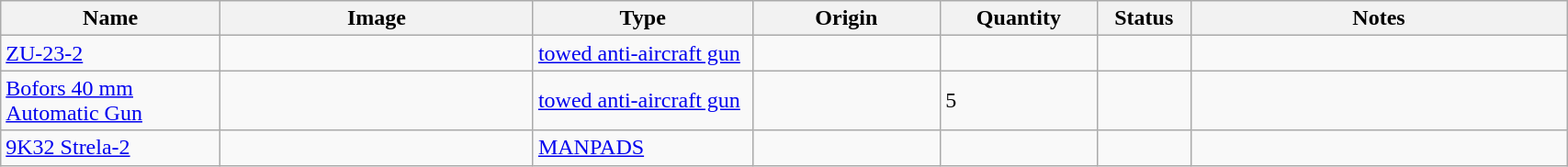<table class="wikitable" style="width:90%;">
<tr>
<th width=14%>Name</th>
<th width=20%>Image</th>
<th width=14%>Type</th>
<th width=12%>Origin</th>
<th width=10%>Quantity</th>
<th width=06%>Status</th>
<th width=24%>Notes</th>
</tr>
<tr>
<td><a href='#'>ZU-23-2</a></td>
<td></td>
<td><a href='#'>towed anti-aircraft gun</a></td>
<td></td>
<td></td>
<td></td>
<td></td>
</tr>
<tr>
<td><a href='#'>Bofors 40 mm Automatic Gun</a></td>
<td></td>
<td><a href='#'>towed anti-aircraft gun</a></td>
<td></td>
<td>5</td>
<td></td>
<td></td>
</tr>
<tr>
<td><a href='#'>9K32 Strela-2</a></td>
<td></td>
<td><a href='#'>MANPADS</a></td>
<td></td>
<td></td>
<td></td>
<td></td>
</tr>
</table>
